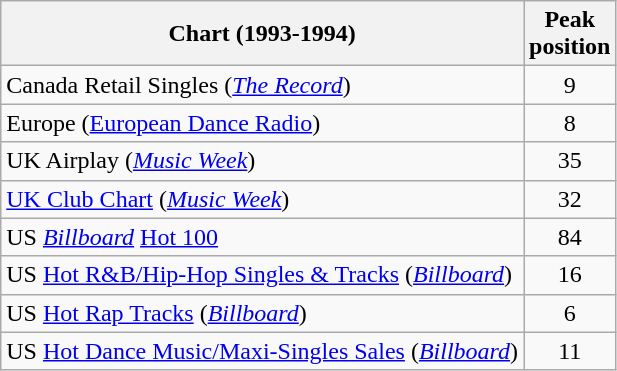<table class="wikitable sortable">
<tr>
<th align="left">Chart (1993-1994)</th>
<th align="center">Peak <br>position</th>
</tr>
<tr>
<td align="left">Canada Retail Singles (<em><a href='#'>The Record</a></em>)</td>
<td align="center">9</td>
</tr>
<tr>
<td align="left">Europe (<a href='#'>European Dance Radio</a>)</td>
<td align="center">8</td>
</tr>
<tr>
<td align="left">UK Airplay (<em><a href='#'>Music Week</a></em>)</td>
<td align="center">35</td>
</tr>
<tr>
<td align="left"><a href='#'>UK Club Chart</a> (<em><a href='#'>Music Week</a></em>)</td>
<td align="center">32</td>
</tr>
<tr>
<td align="left">US <em><a href='#'>Billboard</a></em> <a href='#'>Hot 100</a></td>
<td align="center">84</td>
</tr>
<tr>
<td align="left">US <a href='#'>Hot R&B/Hip-Hop Singles & Tracks</a> (<em><a href='#'>Billboard</a></em>)</td>
<td align="center">16</td>
</tr>
<tr>
<td align="left">US <a href='#'>Hot Rap Tracks</a> (<em><a href='#'>Billboard</a></em>)</td>
<td align="center">6</td>
</tr>
<tr>
<td align="left">US <a href='#'>Hot Dance Music/Maxi-Singles Sales</a> (<em><a href='#'>Billboard</a></em>)</td>
<td align="center">11</td>
</tr>
</table>
